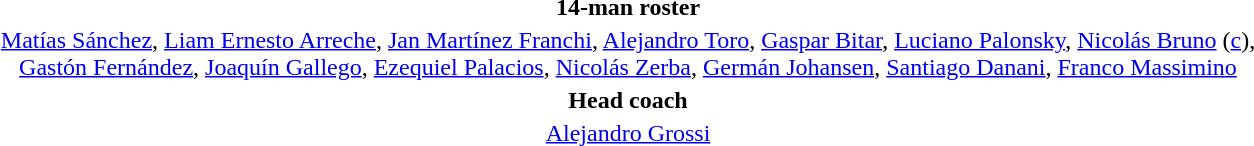<table style="text-align: center; margin-top: 2em; margin-left: auto; margin-right: auto;">
<tr>
<th>14-man roster</th>
</tr>
<tr>
<td><a href='#'>Matías Sánchez</a>, <a href='#'>Liam Ernesto Arreche</a>, <a href='#'>Jan Martínez Franchi</a>, <a href='#'>Alejandro Toro</a>, <a href='#'>Gaspar Bitar</a>, <a href='#'>Luciano Palonsky</a>, <a href='#'>Nicolás Bruno</a> (<a href='#'>c</a>),<br> <a href='#'>Gastón Fernández</a>, <a href='#'>Joaquín Gallego</a>, <a href='#'>Ezequiel Palacios</a>, <a href='#'>Nicolás Zerba</a>, <a href='#'>Germán Johansen</a>, <a href='#'>Santiago Danani</a>, <a href='#'>Franco Massimino</a></td>
</tr>
<tr>
<td><strong>Head coach</strong></td>
</tr>
<tr>
<td><a href='#'>Alejandro Grossi</a></td>
</tr>
</table>
